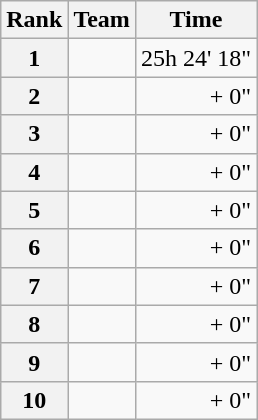<table class="wikitable">
<tr>
<th scope="col">Rank</th>
<th scope="col">Team</th>
<th scope="col">Time</th>
</tr>
<tr>
<th scope="row">1</th>
<td> </td>
<td align="right">25h 24' 18"</td>
</tr>
<tr>
<th scope="row">2</th>
<td> </td>
<td align="right">+ 0"</td>
</tr>
<tr>
<th scope="row">3</th>
<td> </td>
<td align="right">+ 0"</td>
</tr>
<tr>
<th scope="row">4</th>
<td> </td>
<td align="right">+ 0"</td>
</tr>
<tr>
<th scope="row">5</th>
<td> </td>
<td align="right">+ 0"</td>
</tr>
<tr>
<th scope="row">6</th>
<td> </td>
<td align="right">+ 0"</td>
</tr>
<tr>
<th scope="row">7</th>
<td> </td>
<td align="right">+ 0"</td>
</tr>
<tr>
<th scope="row">8</th>
<td> </td>
<td align="right">+ 0"</td>
</tr>
<tr>
<th scope="row">9</th>
<td> </td>
<td align="right">+ 0"</td>
</tr>
<tr>
<th scope="row">10</th>
<td> </td>
<td align="right">+ 0"</td>
</tr>
</table>
